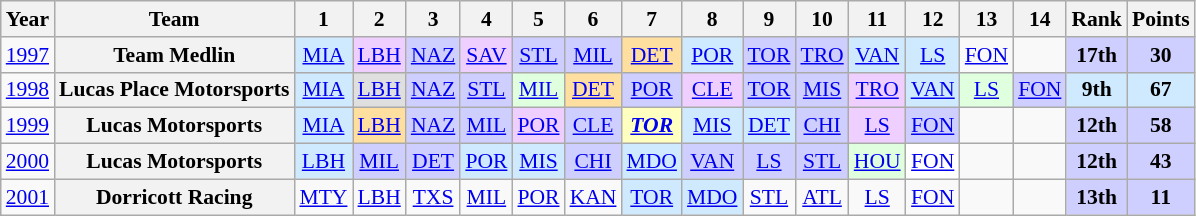<table class="wikitable" style="text-align:center; font-size:90%">
<tr>
<th>Year</th>
<th>Team</th>
<th>1</th>
<th>2</th>
<th>3</th>
<th>4</th>
<th>5</th>
<th>6</th>
<th>7</th>
<th>8</th>
<th>9</th>
<th>10</th>
<th>11</th>
<th>12</th>
<th>13</th>
<th>14</th>
<th>Rank</th>
<th>Points</th>
</tr>
<tr>
<td><a href='#'>1997</a></td>
<th>Team Medlin</th>
<td style="background:#CFEAFF;"><a href='#'>MIA</a><br></td>
<td style="background:#EFCFFF;"><a href='#'>LBH</a><br></td>
<td style="background:#CFCFFF;"><a href='#'>NAZ</a><br></td>
<td style="background:#EFCFFF;"><a href='#'>SAV</a><br></td>
<td style="background:#CFCFFF;"><a href='#'>STL</a><br></td>
<td style="background:#CFCFFF;"><a href='#'>MIL</a><br></td>
<td style="background:#FFDF9F;"><a href='#'>DET</a><br></td>
<td style="background:#CFEAFF;"><a href='#'>POR</a><br></td>
<td style="background:#CFCFFF;"><a href='#'>TOR</a><br></td>
<td style="background:#CFCFFF;"><a href='#'>TRO</a><br></td>
<td style="background:#CFEAFF;"><a href='#'>VAN</a><br></td>
<td style="background:#CFEAFF;"><a href='#'>LS</a><br></td>
<td><a href='#'>FON</a></td>
<td></td>
<td style="background:#CFCFFF;"><strong>17th</strong></td>
<td style="background:#CFCFFF;"><strong>30</strong></td>
</tr>
<tr>
<td><a href='#'>1998</a></td>
<th>Lucas Place Motorsports</th>
<td style="background:#CFEAFF;"><a href='#'>MIA</a><br></td>
<td style="background:#DFDFDF;"><a href='#'>LBH</a><br></td>
<td style="background:#CFCFFF;"><a href='#'>NAZ</a><br></td>
<td style="background:#CFCFFF;"><a href='#'>STL</a><br></td>
<td style="background:#DFFFDF;"><a href='#'>MIL</a><br></td>
<td style="background:#FFDF9F;"><a href='#'>DET</a><br></td>
<td style="background:#CFCFFF;"><a href='#'>POR</a><br></td>
<td style="background:#EFCFFF;"><a href='#'>CLE</a><br></td>
<td style="background:#CFCFFF;"><a href='#'>TOR</a><br></td>
<td style="background:#CFCFFF;"><a href='#'>MIS</a><br></td>
<td style="background:#EFCFFF;"><a href='#'>TRO</a><br></td>
<td style="background:#CFEAFF;"><a href='#'>VAN</a><br></td>
<td style="background:#DFFFDF;"><a href='#'>LS</a><br></td>
<td style="background:#CFCFFF;"><a href='#'>FON</a><br></td>
<td style="background:#CFEAFF;"><strong>9th</strong></td>
<td style="background:#CFEAFF;"><strong>67</strong></td>
</tr>
<tr>
<td><a href='#'>1999</a></td>
<th>Lucas Motorsports</th>
<td style="background:#CFEAFF;"><a href='#'>MIA</a><br></td>
<td style="background:#FFDF9F;"><a href='#'>LBH</a><br></td>
<td style="background:#CFCFFF;"><a href='#'>NAZ</a><br></td>
<td style="background:#CFCFFF;"><a href='#'>MIL</a><br></td>
<td style="background:#EFCFFF;"><a href='#'>POR</a><br></td>
<td style="background:#CFCFFF;"><a href='#'>CLE</a><br></td>
<td style="background:#FFFFBF;"><strong><em><a href='#'>TOR</a></em></strong><br></td>
<td style="background:#CFEAFF;"><a href='#'>MIS</a><br></td>
<td style="background:#CFEAFF;"><a href='#'>DET</a><br></td>
<td style="background:#CFCFFF;"><a href='#'>CHI</a><br></td>
<td style="background:#EFCFFF;"><a href='#'>LS</a><br></td>
<td style="background:#CFCFFF;"><a href='#'>FON</a><br></td>
<td></td>
<td></td>
<td style="background:#CFCFFF;"><strong>12th</strong></td>
<td style="background:#CFCFFF;"><strong>58</strong></td>
</tr>
<tr>
<td><a href='#'>2000</a></td>
<th>Lucas Motorsports</th>
<td style="background:#CFEAFF;"><a href='#'>LBH</a><br></td>
<td style="background:#CFCFFF;"><a href='#'>MIL</a><br></td>
<td style="background:#CFCFFF;"><a href='#'>DET</a><br></td>
<td style="background:#CFEAFF;"><a href='#'>POR</a><br></td>
<td style="background:#CFEAFF;"><a href='#'>MIS</a><br></td>
<td style="background:#CFCFFF;"><a href='#'>CHI</a><br></td>
<td style="background:#CFEAFF;"><a href='#'>MDO</a><br></td>
<td style="background:#CFCFFF;"><a href='#'>VAN</a><br></td>
<td style="background:#CFCFFF;"><a href='#'>LS</a><br></td>
<td style="background:#CFCFFF;"><a href='#'>STL</a><br></td>
<td style="background:#DFFFDF;"><a href='#'>HOU</a><br></td>
<td style="background:#FFFFFF;"><a href='#'>FON</a><br></td>
<td></td>
<td></td>
<td style="background:#CFCFFF;"><strong>12th</strong></td>
<td style="background:#CFCFFF;"><strong>43</strong></td>
</tr>
<tr>
<td><a href='#'>2001</a></td>
<th>Dorricott Racing</th>
<td><a href='#'>MTY</a></td>
<td><a href='#'>LBH</a></td>
<td><a href='#'>TXS</a></td>
<td><a href='#'>MIL</a></td>
<td><a href='#'>POR</a></td>
<td><a href='#'>KAN</a></td>
<td style="background:#CFEAFF;"><a href='#'>TOR</a><br></td>
<td style="background:#CFEAFF;"><a href='#'>MDO</a><br></td>
<td><a href='#'>STL</a></td>
<td><a href='#'>ATL</a></td>
<td><a href='#'>LS</a></td>
<td><a href='#'>FON</a></td>
<td></td>
<td></td>
<td style="background:#CFCFFF;"><strong>13th</strong></td>
<td style="background:#CFCFFF;"><strong>11</strong></td>
</tr>
</table>
